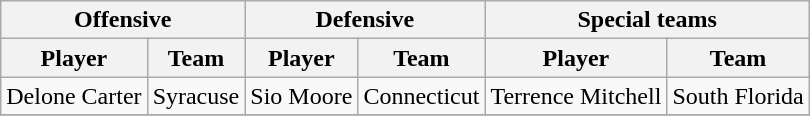<table class="wikitable" border="1">
<tr>
<th colspan="2">Offensive</th>
<th colspan="2">Defensive</th>
<th colspan="2">Special teams</th>
</tr>
<tr>
<th>Player</th>
<th>Team</th>
<th>Player</th>
<th>Team</th>
<th>Player</th>
<th>Team</th>
</tr>
<tr>
<td>Delone Carter</td>
<td>Syracuse</td>
<td>Sio Moore</td>
<td>Connecticut</td>
<td>Terrence Mitchell</td>
<td>South Florida</td>
</tr>
<tr>
</tr>
</table>
